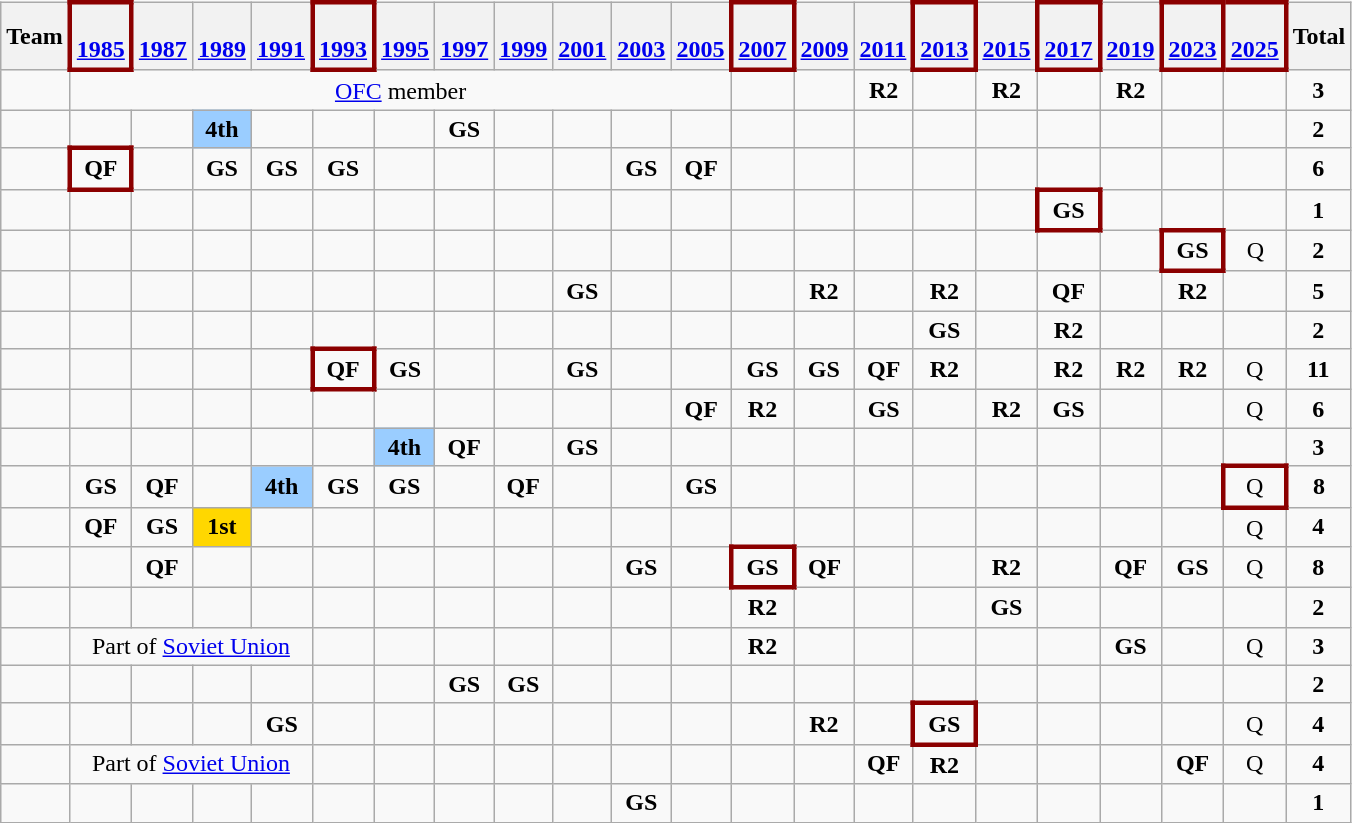<table class="wikitable" style="text-align:center">
<tr>
<th>Team</th>
<th style="border:3px solid darkred"><br><a href='#'>1985</a></th>
<th><br><a href='#'>1987</a></th>
<th><br><a href='#'>1989</a></th>
<th><br><a href='#'>1991</a></th>
<th style="border:3px solid darkred"><br><a href='#'>1993</a></th>
<th><br><a href='#'>1995</a></th>
<th><br><a href='#'>1997</a></th>
<th><br><a href='#'>1999</a></th>
<th><br><a href='#'>2001</a></th>
<th><br><a href='#'>2003</a></th>
<th><br><a href='#'>2005</a></th>
<th style="border:3px solid darkred"><br><a href='#'>2007</a></th>
<th><br><a href='#'>2009</a></th>
<th><br><a href='#'>2011</a></th>
<th style="border:3px solid darkred"><br><a href='#'>2013</a></th>
<th><br><a href='#'>2015</a></th>
<th style="border:3px solid darkred"><br><a href='#'>2017</a></th>
<th><br><a href='#'>2019</a></th>
<th style="border:3px solid darkred"><br><a href='#'>2023</a></th>
<th style="border:3px solid darkred"><br><a href='#'>2025</a></th>
<th>Total</th>
</tr>
<tr>
<td align=left></td>
<td colspan="11"><a href='#'>OFC</a> member</td>
<td></td>
<td></td>
<td><strong>R2</strong></td>
<td></td>
<td><strong>R2</strong></td>
<td></td>
<td><strong>R2</strong></td>
<td></td>
<td></td>
<td><strong>3</strong></td>
</tr>
<tr>
<td align=left></td>
<td></td>
<td></td>
<td style="background-color:#9acdff;"><strong>4th</strong></td>
<td></td>
<td></td>
<td></td>
<td><strong>GS</strong></td>
<td></td>
<td></td>
<td></td>
<td></td>
<td></td>
<td></td>
<td></td>
<td></td>
<td></td>
<td></td>
<td></td>
<td></td>
<td></td>
<td><strong>2</strong></td>
</tr>
<tr>
<td align=left></td>
<td style="border: 3px solid darkred"><strong>QF</strong></td>
<td></td>
<td><strong>GS</strong></td>
<td><strong>GS</strong></td>
<td><strong>GS</strong></td>
<td></td>
<td></td>
<td></td>
<td></td>
<td><strong>GS</strong></td>
<td><strong>QF</strong></td>
<td></td>
<td></td>
<td></td>
<td></td>
<td></td>
<td></td>
<td></td>
<td></td>
<td></td>
<td><strong>6</strong></td>
</tr>
<tr>
<td align=left></td>
<td></td>
<td></td>
<td></td>
<td></td>
<td></td>
<td></td>
<td></td>
<td></td>
<td></td>
<td></td>
<td></td>
<td></td>
<td></td>
<td></td>
<td></td>
<td></td>
<td style="border: 3px solid darkred"><strong>GS</strong></td>
<td></td>
<td></td>
<td></td>
<td><strong>1</strong></td>
</tr>
<tr>
<td align=left></td>
<td></td>
<td></td>
<td></td>
<td></td>
<td></td>
<td></td>
<td></td>
<td></td>
<td></td>
<td></td>
<td></td>
<td></td>
<td></td>
<td></td>
<td></td>
<td></td>
<td></td>
<td></td>
<td style="border: 3px solid darkred"><strong>GS</strong></td>
<td>Q</td>
<td><strong>2</strong></td>
</tr>
<tr>
<td align=left></td>
<td></td>
<td></td>
<td></td>
<td></td>
<td></td>
<td></td>
<td></td>
<td></td>
<td><strong>GS</strong></td>
<td></td>
<td></td>
<td></td>
<td><strong>R2</strong></td>
<td></td>
<td><strong>R2</strong></td>
<td></td>
<td><strong>QF</strong></td>
<td></td>
<td><strong>R2</strong></td>
<td></td>
<td><strong>5</strong></td>
</tr>
<tr>
<td align=left></td>
<td></td>
<td></td>
<td></td>
<td></td>
<td></td>
<td></td>
<td></td>
<td></td>
<td></td>
<td></td>
<td></td>
<td></td>
<td></td>
<td></td>
<td><strong>GS</strong></td>
<td></td>
<td><strong>R2</strong></td>
<td></td>
<td></td>
<td></td>
<td><strong>2</strong></td>
</tr>
<tr>
<td align=left></td>
<td></td>
<td></td>
<td></td>
<td></td>
<td style="border: 3px solid darkred"><strong>QF</strong></td>
<td><strong>GS</strong></td>
<td></td>
<td></td>
<td><strong>GS</strong></td>
<td></td>
<td></td>
<td><strong>GS</strong></td>
<td><strong>GS</strong></td>
<td><strong>QF</strong></td>
<td><strong>R2</strong></td>
<td></td>
<td><strong>R2</strong></td>
<td><strong>R2</strong></td>
<td><strong>R2</strong></td>
<td>Q</td>
<td><strong>11</strong></td>
</tr>
<tr>
<td align=left></td>
<td></td>
<td></td>
<td></td>
<td></td>
<td></td>
<td></td>
<td></td>
<td></td>
<td></td>
<td></td>
<td><strong>QF</strong></td>
<td><strong>R2</strong></td>
<td></td>
<td><strong>GS</strong></td>
<td></td>
<td><strong>R2</strong></td>
<td><strong>GS</strong></td>
<td></td>
<td></td>
<td>Q</td>
<td><strong>6</strong></td>
</tr>
<tr>
<td align=left></td>
<td></td>
<td></td>
<td></td>
<td></td>
<td></td>
<td style="background-color:#9acdff;"><strong>4th</strong></td>
<td><strong>QF</strong></td>
<td></td>
<td><strong>GS</strong></td>
<td></td>
<td></td>
<td></td>
<td></td>
<td></td>
<td></td>
<td></td>
<td></td>
<td></td>
<td></td>
<td></td>
<td><strong>3</strong></td>
</tr>
<tr>
<td align=left></td>
<td><strong>GS</strong></td>
<td><strong>QF</strong></td>
<td></td>
<td style="background-color:#9acdff;"><strong>4th</strong></td>
<td><strong>GS</strong></td>
<td><strong>GS</strong></td>
<td></td>
<td><strong>QF</strong></td>
<td></td>
<td></td>
<td><strong>GS</strong></td>
<td></td>
<td></td>
<td></td>
<td></td>
<td></td>
<td></td>
<td></td>
<td></td>
<td style="border:3px solid darkred;">Q</td>
<td><strong>8</strong></td>
</tr>
<tr>
<td align=left></td>
<td><strong>QF</strong></td>
<td><strong>GS</strong></td>
<td style="background-color:gold;"><strong>1st</strong></td>
<td></td>
<td></td>
<td></td>
<td></td>
<td></td>
<td></td>
<td></td>
<td></td>
<td></td>
<td></td>
<td></td>
<td></td>
<td></td>
<td></td>
<td></td>
<td></td>
<td>Q</td>
<td><strong>4</strong></td>
</tr>
<tr>
<td align=left></td>
<td></td>
<td><strong>QF</strong></td>
<td></td>
<td></td>
<td></td>
<td></td>
<td></td>
<td></td>
<td></td>
<td><strong>GS</strong></td>
<td></td>
<td style="border: 3px solid darkred"><strong>GS</strong></td>
<td><strong>QF</strong></td>
<td></td>
<td></td>
<td><strong>R2</strong></td>
<td></td>
<td><strong>QF</strong></td>
<td><strong>GS</strong></td>
<td>Q</td>
<td><strong>8</strong></td>
</tr>
<tr>
<td align=left></td>
<td></td>
<td></td>
<td></td>
<td></td>
<td></td>
<td></td>
<td></td>
<td></td>
<td></td>
<td></td>
<td></td>
<td><strong>R2</strong></td>
<td></td>
<td></td>
<td></td>
<td><strong>GS</strong></td>
<td></td>
<td></td>
<td></td>
<td></td>
<td><strong>2</strong></td>
</tr>
<tr>
<td align=left></td>
<td colspan="4">Part of <a href='#'>Soviet Union</a></td>
<td></td>
<td></td>
<td></td>
<td></td>
<td></td>
<td></td>
<td></td>
<td><strong>R2</strong></td>
<td></td>
<td></td>
<td></td>
<td></td>
<td></td>
<td><strong>GS</strong></td>
<td></td>
<td>Q</td>
<td><strong>3</strong></td>
</tr>
<tr>
<td align=left></td>
<td></td>
<td></td>
<td></td>
<td></td>
<td></td>
<td></td>
<td><strong>GS</strong></td>
<td><strong>GS</strong></td>
<td></td>
<td></td>
<td></td>
<td></td>
<td></td>
<td></td>
<td></td>
<td></td>
<td></td>
<td></td>
<td></td>
<td></td>
<td><strong>2</strong></td>
</tr>
<tr>
<td align=left></td>
<td></td>
<td></td>
<td></td>
<td><strong>GS</strong></td>
<td></td>
<td></td>
<td></td>
<td></td>
<td></td>
<td></td>
<td></td>
<td></td>
<td><strong>R2</strong></td>
<td></td>
<td style="border: 3px solid darkred"><strong>GS</strong></td>
<td></td>
<td></td>
<td></td>
<td></td>
<td>Q</td>
<td><strong>4</strong></td>
</tr>
<tr>
<td align=left></td>
<td colspan="4">Part of <a href='#'>Soviet Union</a></td>
<td></td>
<td></td>
<td></td>
<td></td>
<td></td>
<td></td>
<td></td>
<td></td>
<td></td>
<td><strong>QF</strong></td>
<td><strong>R2</strong></td>
<td></td>
<td></td>
<td></td>
<td><strong>QF</strong></td>
<td>Q</td>
<td><strong>4</strong></td>
</tr>
<tr>
<td align=left></td>
<td></td>
<td></td>
<td></td>
<td></td>
<td></td>
<td></td>
<td></td>
<td></td>
<td></td>
<td><strong>GS</strong></td>
<td></td>
<td></td>
<td></td>
<td></td>
<td></td>
<td></td>
<td></td>
<td></td>
<td></td>
<td></td>
<td><strong>1</strong></td>
</tr>
</table>
